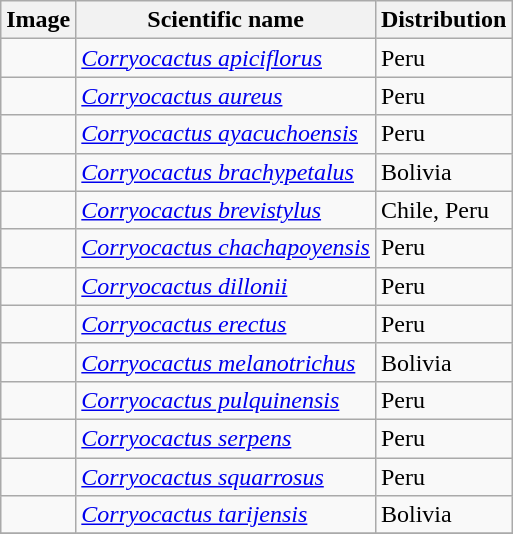<table class="wikitable ">
<tr>
<th>Image</th>
<th>Scientific name</th>
<th>Distribution</th>
</tr>
<tr>
<td></td>
<td><em><a href='#'>Corryocactus apiciflorus</a></em> </td>
<td>Peru</td>
</tr>
<tr>
<td></td>
<td><em><a href='#'>Corryocactus aureus</a></em> </td>
<td>Peru</td>
</tr>
<tr>
<td></td>
<td><em><a href='#'>Corryocactus ayacuchoensis</a></em> </td>
<td>Peru</td>
</tr>
<tr>
<td></td>
<td><em><a href='#'>Corryocactus brachypetalus</a></em> </td>
<td>Bolivia</td>
</tr>
<tr>
<td></td>
<td><em><a href='#'>Corryocactus brevistylus</a></em> </td>
<td>Chile, Peru</td>
</tr>
<tr>
<td></td>
<td><em><a href='#'>Corryocactus chachapoyensis</a></em> </td>
<td>Peru</td>
</tr>
<tr>
<td></td>
<td><em><a href='#'>Corryocactus dillonii</a></em> </td>
<td>Peru</td>
</tr>
<tr>
<td></td>
<td><em><a href='#'>Corryocactus erectus</a></em> </td>
<td>Peru</td>
</tr>
<tr>
<td></td>
<td><em><a href='#'>Corryocactus melanotrichus</a></em> </td>
<td>Bolivia</td>
</tr>
<tr>
<td></td>
<td><em><a href='#'>Corryocactus pulquinensis</a></em> </td>
<td>Peru</td>
</tr>
<tr>
<td></td>
<td><em><a href='#'>Corryocactus serpens</a></em> </td>
<td>Peru</td>
</tr>
<tr>
<td></td>
<td><em><a href='#'>Corryocactus squarrosus</a></em> </td>
<td>Peru</td>
</tr>
<tr>
<td></td>
<td><em><a href='#'>Corryocactus tarijensis</a></em> </td>
<td>Bolivia</td>
</tr>
<tr>
</tr>
</table>
